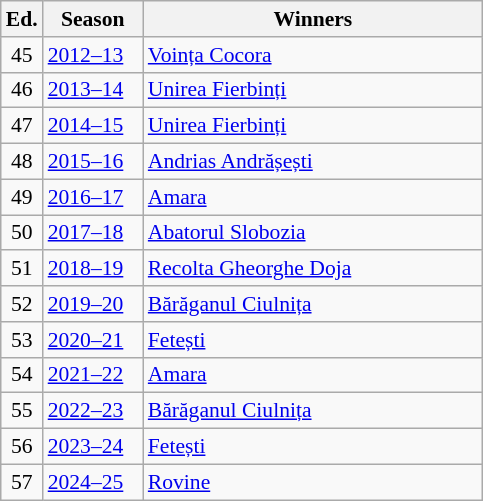<table class="wikitable" style="font-size:90%">
<tr>
<th><abbr>Ed.</abbr></th>
<th width="60">Season</th>
<th width="220">Winners</th>
</tr>
<tr>
<td align=center>45</td>
<td><a href='#'>2012–13</a></td>
<td><a href='#'>Voința Cocora</a></td>
</tr>
<tr>
<td align=center>46</td>
<td><a href='#'>2013–14</a></td>
<td><a href='#'>Unirea Fierbinți</a></td>
</tr>
<tr>
<td align=center>47</td>
<td><a href='#'>2014–15</a></td>
<td><a href='#'>Unirea Fierbinți</a></td>
</tr>
<tr>
<td align=center>48</td>
<td><a href='#'>2015–16</a></td>
<td><a href='#'>Andrias Andrășești</a></td>
</tr>
<tr>
<td align=center>49</td>
<td><a href='#'>2016–17</a></td>
<td><a href='#'>Amara</a></td>
</tr>
<tr>
<td align=center>50</td>
<td><a href='#'>2017–18</a></td>
<td><a href='#'>Abatorul Slobozia</a></td>
</tr>
<tr>
<td align=center>51</td>
<td><a href='#'>2018–19</a></td>
<td><a href='#'>Recolta Gheorghe Doja</a></td>
</tr>
<tr>
<td align=center>52</td>
<td><a href='#'>2019–20</a></td>
<td><a href='#'>Bărăganul Ciulnița</a></td>
</tr>
<tr>
<td align=center>53</td>
<td><a href='#'>2020–21</a></td>
<td><a href='#'>Fetești</a></td>
</tr>
<tr>
<td align=center>54</td>
<td><a href='#'>2021–22</a></td>
<td><a href='#'>Amara</a></td>
</tr>
<tr>
<td align=center>55</td>
<td><a href='#'>2022–23</a></td>
<td><a href='#'>Bărăganul Ciulnița</a></td>
</tr>
<tr>
<td align=center>56</td>
<td><a href='#'>2023–24</a></td>
<td><a href='#'>Fetești</a></td>
</tr>
<tr>
<td align=center>57</td>
<td><a href='#'>2024–25</a></td>
<td><a href='#'>Rovine</a></td>
</tr>
</table>
